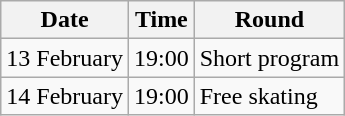<table class="wikitable">
<tr>
<th>Date</th>
<th>Time</th>
<th>Round</th>
</tr>
<tr>
<td>13 February</td>
<td>19:00</td>
<td>Short program</td>
</tr>
<tr>
<td>14 February</td>
<td>19:00</td>
<td>Free skating</td>
</tr>
</table>
